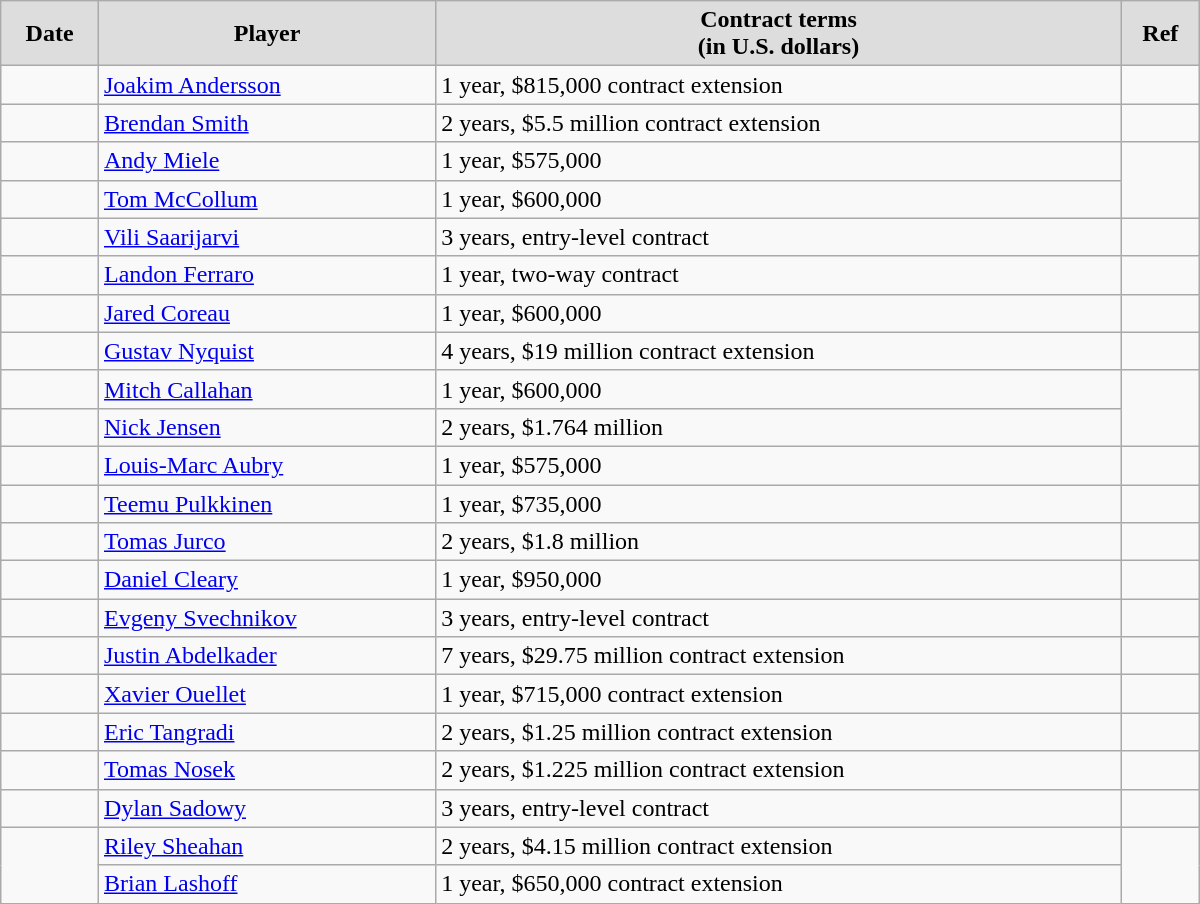<table class="wikitable" style="border-collapse: collapse; width: 50em; padding: 3;">
<tr align="center" bgcolor="#dddddd">
<td><strong>Date</strong></td>
<td><strong>Player</strong></td>
<td><strong>Contract terms</strong><br><strong>(in U.S. dollars)</strong></td>
<td><strong>Ref</strong></td>
</tr>
<tr>
<td></td>
<td><a href='#'>Joakim Andersson</a></td>
<td>1 year, $815,000 contract extension</td>
<td></td>
</tr>
<tr>
<td></td>
<td><a href='#'>Brendan Smith</a></td>
<td>2 years, $5.5 million contract extension</td>
<td></td>
</tr>
<tr>
<td></td>
<td><a href='#'>Andy Miele</a></td>
<td>1 year, $575,000</td>
<td rowspan="2"></td>
</tr>
<tr>
<td></td>
<td><a href='#'>Tom McCollum</a></td>
<td>1 year, $600,000</td>
</tr>
<tr>
<td></td>
<td><a href='#'>Vili Saarijarvi</a></td>
<td>3 years, entry-level contract</td>
<td></td>
</tr>
<tr>
<td></td>
<td><a href='#'>Landon Ferraro</a></td>
<td>1 year, two-way contract</td>
<td></td>
</tr>
<tr>
<td></td>
<td><a href='#'>Jared Coreau</a></td>
<td>1 year, $600,000</td>
<td></td>
</tr>
<tr>
<td></td>
<td><a href='#'>Gustav Nyquist</a></td>
<td>4 years, $19 million contract extension</td>
<td></td>
</tr>
<tr>
<td></td>
<td><a href='#'>Mitch Callahan</a></td>
<td>1 year, $600,000</td>
<td rowspan="2"></td>
</tr>
<tr>
<td></td>
<td><a href='#'>Nick Jensen</a></td>
<td>2 years, $1.764 million</td>
</tr>
<tr>
<td></td>
<td><a href='#'>Louis-Marc Aubry</a></td>
<td>1 year, $575,000</td>
<td></td>
</tr>
<tr>
<td></td>
<td><a href='#'>Teemu Pulkkinen</a></td>
<td>1 year, $735,000</td>
<td></td>
</tr>
<tr>
<td></td>
<td><a href='#'>Tomas Jurco</a></td>
<td>2 years, $1.8 million</td>
<td></td>
</tr>
<tr>
<td></td>
<td><a href='#'>Daniel Cleary</a></td>
<td>1 year, $950,000</td>
<td></td>
</tr>
<tr>
<td></td>
<td><a href='#'>Evgeny Svechnikov</a></td>
<td>3 years, entry-level contract</td>
<td></td>
</tr>
<tr>
<td></td>
<td><a href='#'>Justin Abdelkader</a></td>
<td>7 years, $29.75 million contract extension</td>
<td></td>
</tr>
<tr>
<td></td>
<td><a href='#'>Xavier Ouellet</a></td>
<td>1 year, $715,000 contract extension</td>
<td></td>
</tr>
<tr>
<td></td>
<td><a href='#'>Eric Tangradi</a></td>
<td>2 years, $1.25 million contract extension</td>
<td></td>
</tr>
<tr>
<td></td>
<td><a href='#'>Tomas Nosek</a></td>
<td>2 years, $1.225 million contract extension</td>
<td></td>
</tr>
<tr>
<td></td>
<td><a href='#'>Dylan Sadowy</a></td>
<td>3 years, entry-level contract</td>
<td></td>
</tr>
<tr>
<td rowspan="2"></td>
<td><a href='#'>Riley Sheahan</a></td>
<td>2 years, $4.15 million contract extension</td>
<td rowspan="2"></td>
</tr>
<tr>
<td><a href='#'>Brian Lashoff</a></td>
<td>1 year, $650,000 contract extension</td>
</tr>
</table>
